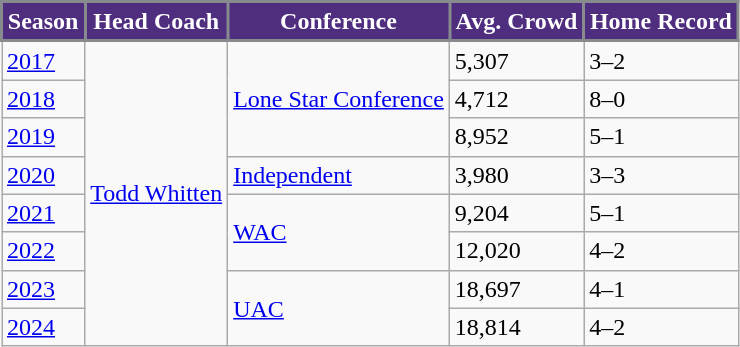<table class="wikitable">
<tr>
<th style="background:#4F2D7F; color:white; border: 2px solid #888B8D;">Season</th>
<th style="background:#4F2D7F; color:white; border: 2px solid #888B8D;">Head Coach</th>
<th style="background:#4F2D7F; color:white; border: 2px solid #888B8D;">Conference</th>
<th style="background:#4F2D7F; color:white; border: 2px solid #888B8D;">Avg. Crowd</th>
<th style="background:#4F2D7F; color:white; border: 2px solid #888B8D;">Home Record</th>
</tr>
<tr>
<td><a href='#'>2017</a></td>
<td rowspan=8><a href='#'>Todd Whitten</a></td>
<td rowspan=3><a href='#'>Lone Star Conference</a></td>
<td>5,307</td>
<td>3–2</td>
</tr>
<tr>
<td><a href='#'>2018</a></td>
<td>4,712</td>
<td>8–0</td>
</tr>
<tr>
<td><a href='#'>2019</a></td>
<td>8,952</td>
<td>5–1</td>
</tr>
<tr>
<td><a href='#'>2020</a></td>
<td><a href='#'>Independent</a></td>
<td>3,980</td>
<td>3–3</td>
</tr>
<tr>
<td><a href='#'>2021</a></td>
<td rowspan=2><a href='#'>WAC</a></td>
<td>9,204</td>
<td>5–1</td>
</tr>
<tr>
<td><a href='#'>2022</a></td>
<td>12,020</td>
<td>4–2</td>
</tr>
<tr>
<td><a href='#'>2023</a></td>
<td rowspan=2><a href='#'>UAC</a></td>
<td>18,697</td>
<td>4–1</td>
</tr>
<tr>
<td><a href='#'>2024</a></td>
<td>18,814</td>
<td>4–2</td>
</tr>
</table>
